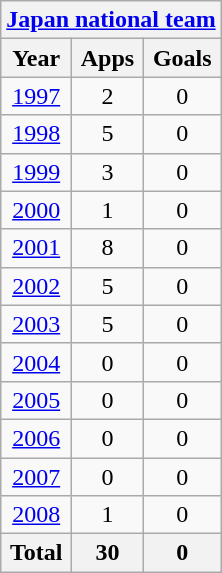<table class="wikitable" style="text-align:center">
<tr>
<th colspan=3><a href='#'>Japan national team</a></th>
</tr>
<tr>
<th>Year</th>
<th>Apps</th>
<th>Goals</th>
</tr>
<tr>
<td><a href='#'>1997</a></td>
<td>2</td>
<td>0</td>
</tr>
<tr>
<td><a href='#'>1998</a></td>
<td>5</td>
<td>0</td>
</tr>
<tr>
<td><a href='#'>1999</a></td>
<td>3</td>
<td>0</td>
</tr>
<tr>
<td><a href='#'>2000</a></td>
<td>1</td>
<td>0</td>
</tr>
<tr>
<td><a href='#'>2001</a></td>
<td>8</td>
<td>0</td>
</tr>
<tr>
<td><a href='#'>2002</a></td>
<td>5</td>
<td>0</td>
</tr>
<tr>
<td><a href='#'>2003</a></td>
<td>5</td>
<td>0</td>
</tr>
<tr>
<td><a href='#'>2004</a></td>
<td>0</td>
<td>0</td>
</tr>
<tr>
<td><a href='#'>2005</a></td>
<td>0</td>
<td>0</td>
</tr>
<tr>
<td><a href='#'>2006</a></td>
<td>0</td>
<td>0</td>
</tr>
<tr>
<td><a href='#'>2007</a></td>
<td>0</td>
<td>0</td>
</tr>
<tr>
<td><a href='#'>2008</a></td>
<td>1</td>
<td>0</td>
</tr>
<tr>
<th>Total</th>
<th>30</th>
<th>0</th>
</tr>
</table>
